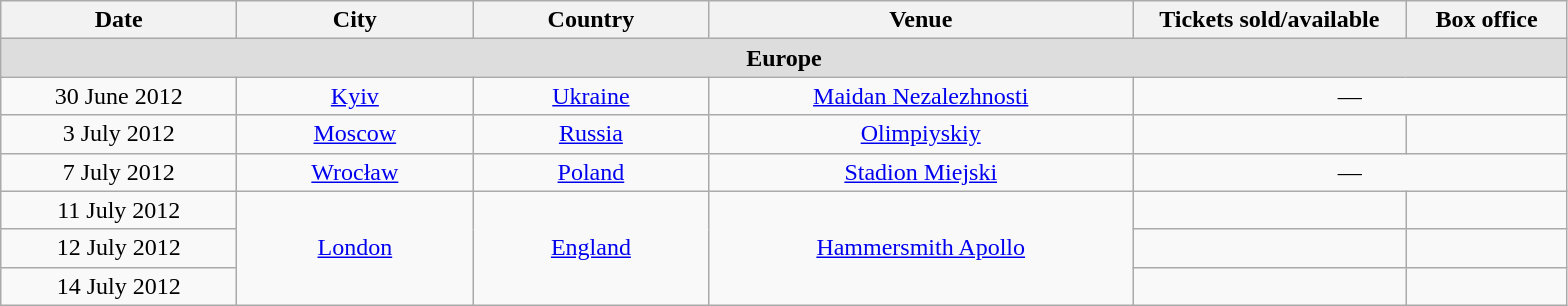<table class="wikitable" style="text-align:center;">
<tr>
<th width="150">Date</th>
<th width="150">City</th>
<th width="150">Country</th>
<th width="275">Venue</th>
<th width="175">Tickets sold/available</th>
<th width="100">Box office</th>
</tr>
<tr>
<th colspan="6" style="background:#ddd;">Europe</th>
</tr>
<tr>
<td>30 June 2012</td>
<td><a href='#'>Kyiv</a></td>
<td><a href='#'>Ukraine</a></td>
<td><a href='#'>Maidan Nezalezhnosti</a></td>
<td colspan="2">—</td>
</tr>
<tr>
<td>3 July 2012</td>
<td><a href='#'>Moscow</a></td>
<td><a href='#'>Russia</a></td>
<td><a href='#'>Olimpiyskiy</a></td>
<td></td>
<td></td>
</tr>
<tr>
<td>7 July 2012</td>
<td><a href='#'>Wrocław</a></td>
<td><a href='#'>Poland</a></td>
<td><a href='#'>Stadion Miejski</a></td>
<td colspan="2">—</td>
</tr>
<tr>
<td>11 July 2012</td>
<td rowspan="3"><a href='#'>London</a></td>
<td rowspan="3"><a href='#'>England</a></td>
<td rowspan="3"><a href='#'>Hammersmith Apollo</a></td>
<td></td>
<td></td>
</tr>
<tr>
<td>12 July 2012</td>
<td></td>
<td></td>
</tr>
<tr>
<td>14 July 2012</td>
<td></td>
<td></td>
</tr>
</table>
